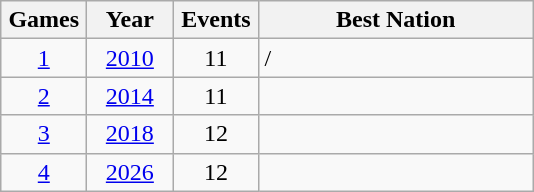<table class=wikitable>
<tr>
<th width=50>Games</th>
<th width=50>Year</th>
<th width=50>Events</th>
<th width=175>Best Nation</th>
</tr>
<tr>
<td align=center><a href='#'>1</a></td>
<td align=center><a href='#'>2010</a></td>
<td align=center>11</td>
<td> / </td>
</tr>
<tr>
<td align=center><a href='#'>2</a></td>
<td align=center><a href='#'>2014</a></td>
<td align=center>11</td>
<td></td>
</tr>
<tr>
<td align=center><a href='#'>3</a></td>
<td align=center><a href='#'>2018</a></td>
<td align=center>12</td>
<td></td>
</tr>
<tr>
<td align=center><a href='#'>4</a></td>
<td align=center><a href='#'>2026</a></td>
<td align=center>12</td>
<td></td>
</tr>
</table>
